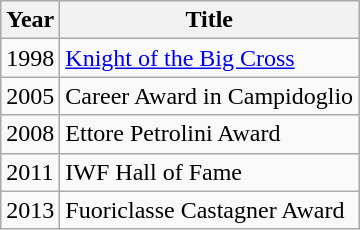<table class="wikitable">
<tr>
<th>Year</th>
<th>Title</th>
</tr>
<tr>
<td>1998</td>
<td><a href='#'>Knight of the Big Cross</a></td>
</tr>
<tr>
<td>2005</td>
<td>Career Award in Campidoglio</td>
</tr>
<tr>
<td>2008</td>
<td>Ettore Petrolini Award</td>
</tr>
<tr>
<td>2011</td>
<td>IWF Hall of Fame</td>
</tr>
<tr>
<td>2013</td>
<td>Fuoriclasse Castagner Award</td>
</tr>
</table>
